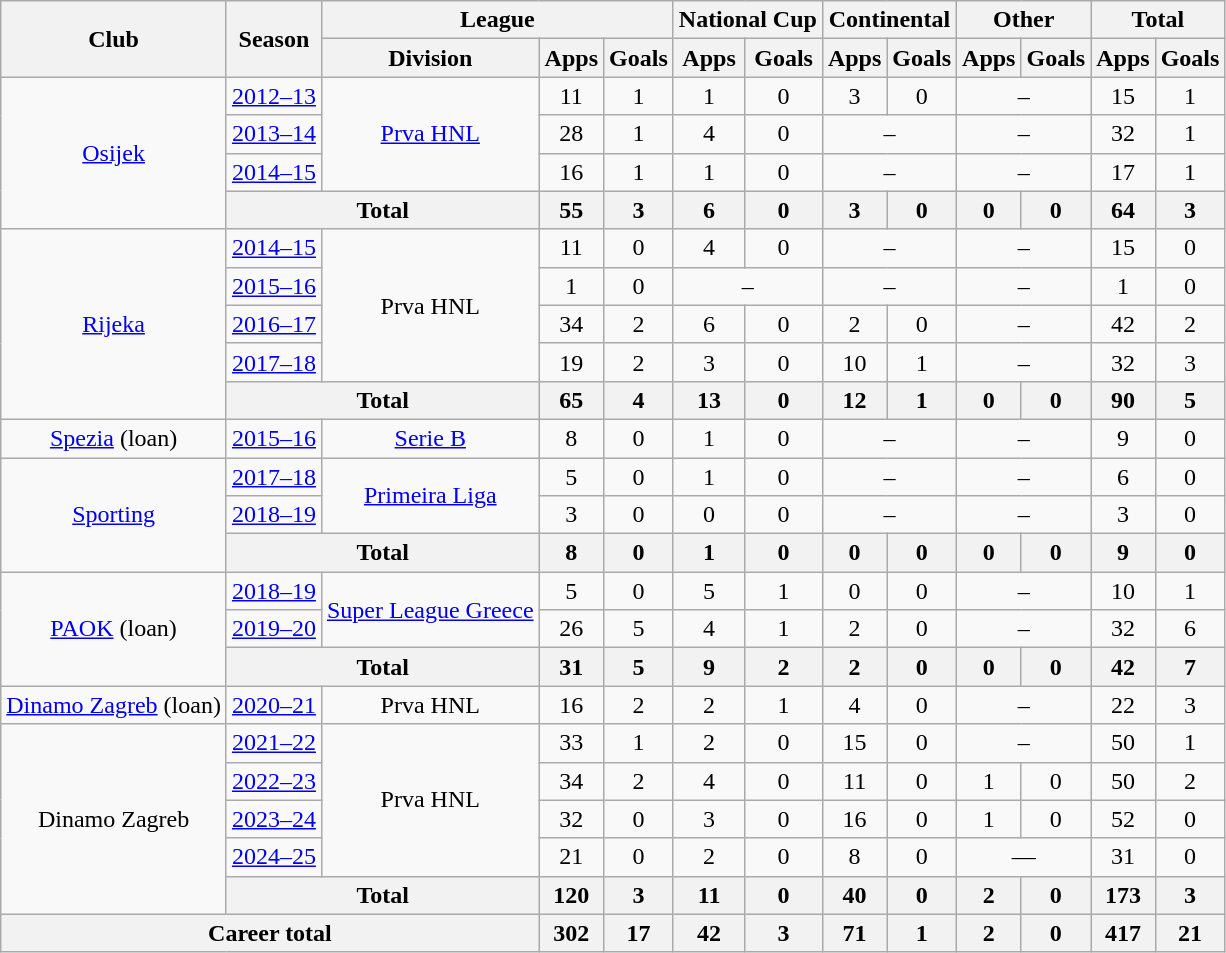<table class="wikitable" style="text-align:center">
<tr>
<th rowspan="2">Club</th>
<th rowspan="2">Season</th>
<th colspan="3">League</th>
<th colspan="2">National Cup</th>
<th colspan="2">Continental</th>
<th colspan="2">Other</th>
<th colspan="2">Total</th>
</tr>
<tr>
<th>Division</th>
<th>Apps</th>
<th>Goals</th>
<th>Apps</th>
<th>Goals</th>
<th>Apps</th>
<th>Goals</th>
<th>Apps</th>
<th>Goals</th>
<th>Apps</th>
<th>Goals</th>
</tr>
<tr>
<td rowspan="4"><a href='#'>Osijek</a></td>
<td><a href='#'>2012–13</a></td>
<td rowspan="3"><a href='#'>Prva HNL</a></td>
<td>11</td>
<td>1</td>
<td>1</td>
<td>0</td>
<td>3</td>
<td>0</td>
<td colspan="2">–</td>
<td>15</td>
<td>1</td>
</tr>
<tr>
<td><a href='#'>2013–14</a></td>
<td>28</td>
<td>1</td>
<td>4</td>
<td>0</td>
<td colspan="2">–</td>
<td colspan="2">–</td>
<td>32</td>
<td>1</td>
</tr>
<tr>
<td><a href='#'>2014–15</a></td>
<td>16</td>
<td>1</td>
<td>1</td>
<td>0</td>
<td colspan="2">–</td>
<td colspan="2">–</td>
<td>17</td>
<td>1</td>
</tr>
<tr>
<th colspan="2">Total</th>
<th>55</th>
<th>3</th>
<th>6</th>
<th>0</th>
<th>3</th>
<th>0</th>
<th>0</th>
<th>0</th>
<th>64</th>
<th>3</th>
</tr>
<tr>
<td rowspan="5"><a href='#'>Rijeka</a></td>
<td><a href='#'>2014–15</a></td>
<td rowspan="4">Prva HNL</td>
<td>11</td>
<td>0</td>
<td>4</td>
<td>0</td>
<td colspan="2">–</td>
<td colspan="2">–</td>
<td>15</td>
<td>0</td>
</tr>
<tr>
<td><a href='#'>2015–16</a></td>
<td>1</td>
<td>0</td>
<td colspan="2">–</td>
<td colspan="2">–</td>
<td colspan="2">–</td>
<td>1</td>
<td>0</td>
</tr>
<tr>
<td><a href='#'>2016–17</a></td>
<td>34</td>
<td>2</td>
<td>6</td>
<td>0</td>
<td>2</td>
<td>0</td>
<td colspan="2">–</td>
<td>42</td>
<td>2</td>
</tr>
<tr>
<td><a href='#'>2017–18</a></td>
<td>19</td>
<td>2</td>
<td>3</td>
<td>0</td>
<td>10</td>
<td>1</td>
<td colspan="2">–</td>
<td>32</td>
<td>3</td>
</tr>
<tr>
<th colspan="2">Total</th>
<th>65</th>
<th>4</th>
<th>13</th>
<th>0</th>
<th>12</th>
<th>1</th>
<th>0</th>
<th>0</th>
<th>90</th>
<th>5</th>
</tr>
<tr>
<td><a href='#'>Spezia</a> (loan)</td>
<td><a href='#'>2015–16</a></td>
<td><a href='#'>Serie B</a></td>
<td>8</td>
<td>0</td>
<td>1</td>
<td>0</td>
<td colspan="2">–</td>
<td colspan="2">–</td>
<td>9</td>
<td>0</td>
</tr>
<tr>
<td rowspan="3"><a href='#'>Sporting</a></td>
<td><a href='#'>2017–18</a></td>
<td rowspan="2"><a href='#'>Primeira Liga</a></td>
<td>5</td>
<td>0</td>
<td>1</td>
<td>0</td>
<td colspan="2">–</td>
<td colspan="2">–</td>
<td>6</td>
<td>0</td>
</tr>
<tr>
<td><a href='#'>2018–19</a></td>
<td>3</td>
<td>0</td>
<td>0</td>
<td>0</td>
<td colspan="2">–</td>
<td colspan="2">–</td>
<td>3</td>
<td>0</td>
</tr>
<tr>
<th colspan="2">Total</th>
<th>8</th>
<th>0</th>
<th>1</th>
<th>0</th>
<th>0</th>
<th>0</th>
<th>0</th>
<th>0</th>
<th>9</th>
<th>0</th>
</tr>
<tr>
<td rowspan="3"><a href='#'>PAOK</a> (loan)</td>
<td><a href='#'>2018–19</a></td>
<td rowspan="2"><a href='#'>Super League Greece</a></td>
<td>5</td>
<td>0</td>
<td>5</td>
<td>1</td>
<td>0</td>
<td>0</td>
<td colspan="2">–</td>
<td>10</td>
<td>1</td>
</tr>
<tr>
<td><a href='#'>2019–20</a></td>
<td>26</td>
<td>5</td>
<td>4</td>
<td>1</td>
<td>2</td>
<td>0</td>
<td colspan="2">–</td>
<td>32</td>
<td>6</td>
</tr>
<tr>
<th colspan="2">Total</th>
<th>31</th>
<th>5</th>
<th>9</th>
<th>2</th>
<th>2</th>
<th>0</th>
<th>0</th>
<th>0</th>
<th>42</th>
<th>7</th>
</tr>
<tr>
<td><a href='#'>Dinamo Zagreb</a> (loan)</td>
<td><a href='#'>2020–21</a></td>
<td>Prva HNL</td>
<td>16</td>
<td>2</td>
<td>2</td>
<td>1</td>
<td>4</td>
<td>0</td>
<td colspan="2">–</td>
<td>22</td>
<td>3</td>
</tr>
<tr>
<td rowspan="5">Dinamo Zagreb</td>
<td><a href='#'>2021–22</a></td>
<td rowspan="4">Prva HNL</td>
<td>33</td>
<td>1</td>
<td>2</td>
<td>0</td>
<td>15</td>
<td>0</td>
<td colspan="2">–</td>
<td>50</td>
<td>1</td>
</tr>
<tr>
<td><a href='#'>2022–23</a></td>
<td>34</td>
<td>2</td>
<td>4</td>
<td>0</td>
<td>11</td>
<td>0</td>
<td>1</td>
<td>0</td>
<td>50</td>
<td>2</td>
</tr>
<tr>
<td><a href='#'>2023–24</a></td>
<td>32</td>
<td>0</td>
<td>3</td>
<td>0</td>
<td>16</td>
<td>0</td>
<td>1</td>
<td>0</td>
<td>52</td>
<td>0</td>
</tr>
<tr>
<td><a href='#'>2024–25</a></td>
<td>21</td>
<td>0</td>
<td>2</td>
<td>0</td>
<td>8</td>
<td>0</td>
<td colspan="2">—</td>
<td>31</td>
<td>0</td>
</tr>
<tr>
<th colspan=2>Total</th>
<th>120</th>
<th>3</th>
<th>11</th>
<th>0</th>
<th>40</th>
<th>0</th>
<th>2</th>
<th>0</th>
<th>173</th>
<th>3</th>
</tr>
<tr>
<th colspan=3>Career total</th>
<th>302</th>
<th>17</th>
<th>42</th>
<th>3</th>
<th>71</th>
<th>1</th>
<th>2</th>
<th>0</th>
<th>417</th>
<th>21</th>
</tr>
</table>
